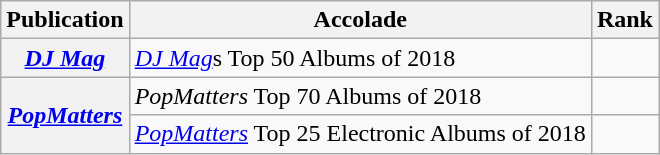<table class="wikitable sortable plainrowheaders">
<tr>
<th scope="col">Publication</th>
<th scope="col">Accolade</th>
<th scope="col">Rank</th>
</tr>
<tr>
<th scope="row"><em><a href='#'>DJ Mag</a></em></th>
<td><em><a href='#'>DJ Mag</a></em>s Top 50 Albums of 2018</td>
<td></td>
</tr>
<tr>
<th scope="row" rowspan=2><em><a href='#'>PopMatters</a></em></th>
<td><em>PopMatters</em> Top 70 Albums of 2018</td>
<td></td>
</tr>
<tr>
<td><em><a href='#'>PopMatters</a></em> Top 25 Electronic Albums of 2018</td>
<td></td>
</tr>
</table>
